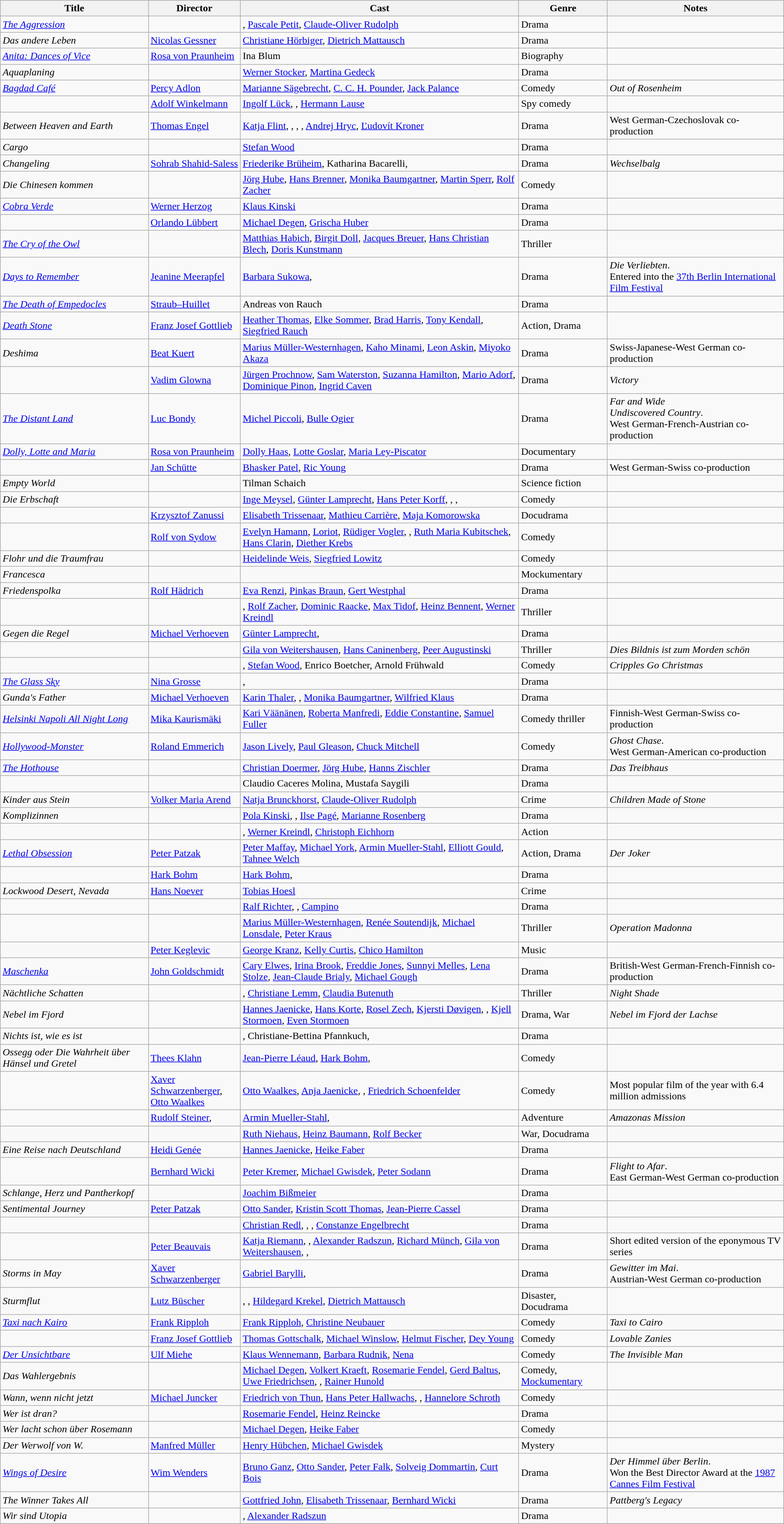<table class="wikitable">
<tr>
<th>Title</th>
<th>Director</th>
<th>Cast</th>
<th>Genre</th>
<th>Notes</th>
</tr>
<tr>
<td><em><a href='#'>The Aggression</a></em></td>
<td></td>
<td>, <a href='#'>Pascale Petit</a>, <a href='#'>Claude-Oliver Rudolph</a></td>
<td>Drama</td>
<td></td>
</tr>
<tr>
<td><em>Das andere Leben</em></td>
<td><a href='#'>Nicolas Gessner</a></td>
<td><a href='#'>Christiane Hörbiger</a>, <a href='#'>Dietrich Mattausch</a></td>
<td>Drama</td>
<td></td>
</tr>
<tr>
<td><em><a href='#'>Anita: Dances of Vice</a></em></td>
<td><a href='#'>Rosa von Praunheim</a></td>
<td>Ina Blum</td>
<td>Biography</td>
<td></td>
</tr>
<tr>
<td><em>Aquaplaning</em></td>
<td></td>
<td><a href='#'>Werner Stocker</a>, <a href='#'>Martina Gedeck</a></td>
<td>Drama</td>
<td></td>
</tr>
<tr>
<td><em><a href='#'>Bagdad Café</a></em></td>
<td><a href='#'>Percy Adlon</a></td>
<td><a href='#'>Marianne Sägebrecht</a>, <a href='#'>C. C. H. Pounder</a>, <a href='#'>Jack Palance</a></td>
<td>Comedy</td>
<td> <em>Out of Rosenheim</em></td>
</tr>
<tr>
<td><em></em></td>
<td><a href='#'>Adolf Winkelmann</a></td>
<td><a href='#'>Ingolf Lück</a>, , <a href='#'>Hermann Lause</a></td>
<td>Spy comedy</td>
<td></td>
</tr>
<tr>
<td><em>Between Heaven and Earth</em></td>
<td><a href='#'>Thomas Engel</a></td>
<td><a href='#'>Katja Flint</a>, , , , <a href='#'>Andrej Hryc</a>, <a href='#'>Ľudovít Kroner</a></td>
<td>Drama</td>
<td>West German-Czechoslovak co-production</td>
</tr>
<tr>
<td><em>Cargo</em></td>
<td></td>
<td><a href='#'>Stefan Wood</a></td>
<td>Drama</td>
<td></td>
</tr>
<tr>
<td><em>Changeling</em></td>
<td><a href='#'>Sohrab Shahid-Saless</a></td>
<td><a href='#'>Friederike Brüheim</a>, Katharina Bacarelli, </td>
<td>Drama</td>
<td> <em>Wechselbalg</em></td>
</tr>
<tr>
<td><em>Die Chinesen kommen</em></td>
<td></td>
<td><a href='#'>Jörg Hube</a>, <a href='#'>Hans Brenner</a>, <a href='#'>Monika Baumgartner</a>, <a href='#'>Martin Sperr</a>, <a href='#'>Rolf Zacher</a></td>
<td>Comedy</td>
<td></td>
</tr>
<tr>
<td><em><a href='#'>Cobra Verde</a></em></td>
<td><a href='#'>Werner Herzog</a></td>
<td><a href='#'>Klaus Kinski</a></td>
<td>Drama</td>
<td></td>
</tr>
<tr>
<td><em></em></td>
<td><a href='#'>Orlando Lübbert</a></td>
<td><a href='#'>Michael Degen</a>, <a href='#'>Grischa Huber</a></td>
<td>Drama</td>
<td></td>
</tr>
<tr>
<td><em><a href='#'>The Cry of the Owl</a></em></td>
<td></td>
<td><a href='#'>Matthias Habich</a>, <a href='#'>Birgit Doll</a>, <a href='#'>Jacques Breuer</a>, <a href='#'>Hans Christian Blech</a>, <a href='#'>Doris Kunstmann</a></td>
<td>Thriller</td>
<td></td>
</tr>
<tr>
<td><em><a href='#'>Days to Remember</a></em></td>
<td><a href='#'>Jeanine Meerapfel</a></td>
<td><a href='#'>Barbara Sukowa</a>, </td>
<td>Drama</td>
<td> <em>Die Verliebten</em>. <br> Entered into the <a href='#'>37th Berlin International Film Festival</a></td>
</tr>
<tr>
<td><em><a href='#'>The Death of Empedocles</a></em></td>
<td><a href='#'>Straub–Huillet</a></td>
<td>Andreas von Rauch</td>
<td>Drama</td>
<td></td>
</tr>
<tr>
<td><em><a href='#'>Death Stone</a></em></td>
<td><a href='#'>Franz Josef Gottlieb</a></td>
<td><a href='#'>Heather Thomas</a>, <a href='#'>Elke Sommer</a>, <a href='#'>Brad Harris</a>, <a href='#'>Tony Kendall</a>, <a href='#'>Siegfried Rauch</a></td>
<td>Action, Drama</td>
<td></td>
</tr>
<tr>
<td><em>Deshima</em></td>
<td><a href='#'>Beat Kuert</a></td>
<td><a href='#'>Marius Müller-Westernhagen</a>, <a href='#'>Kaho Minami</a>, <a href='#'>Leon Askin</a>, <a href='#'>Miyoko Akaza</a></td>
<td>Drama</td>
<td>Swiss-Japanese-West German co-production</td>
</tr>
<tr>
<td><em></em></td>
<td><a href='#'>Vadim Glowna</a></td>
<td><a href='#'>Jürgen Prochnow</a>, <a href='#'>Sam Waterston</a>, <a href='#'>Suzanna Hamilton</a>, <a href='#'>Mario Adorf</a>, <a href='#'>Dominique Pinon</a>, <a href='#'>Ingrid Caven</a></td>
<td>Drama</td>
<td> <em>Victory</em></td>
</tr>
<tr>
<td><em><a href='#'>The Distant Land</a></em></td>
<td><a href='#'>Luc Bondy</a></td>
<td><a href='#'>Michel Piccoli</a>, <a href='#'>Bulle Ogier</a></td>
<td>Drama</td>
<td> <em>Far and Wide</em> <br>  <em>Undiscovered Country</em>. <br> West German-French-Austrian co-production</td>
</tr>
<tr>
<td><em><a href='#'>Dolly, Lotte and Maria</a></em></td>
<td><a href='#'>Rosa von Praunheim</a></td>
<td><a href='#'>Dolly Haas</a>, <a href='#'>Lotte Goslar</a>, <a href='#'>Maria Ley-Piscator</a></td>
<td>Documentary</td>
<td></td>
</tr>
<tr>
<td><em></em></td>
<td><a href='#'>Jan Schütte</a></td>
<td><a href='#'>Bhasker Patel</a>, <a href='#'>Ric Young</a></td>
<td>Drama</td>
<td>West German-Swiss co-production</td>
</tr>
<tr>
<td><em>Empty World</em></td>
<td></td>
<td>Tilman Schaich</td>
<td>Science fiction</td>
<td></td>
</tr>
<tr>
<td><em>Die Erbschaft</em></td>
<td></td>
<td><a href='#'>Inge Meysel</a>, <a href='#'>Günter Lamprecht</a>, <a href='#'>Hans Peter Korff</a>, , , </td>
<td>Comedy</td>
<td></td>
</tr>
<tr>
<td><em></em></td>
<td><a href='#'>Krzysztof Zanussi</a></td>
<td><a href='#'>Elisabeth Trissenaar</a>, <a href='#'>Mathieu Carrière</a>, <a href='#'>Maja Komorowska</a></td>
<td>Docudrama</td>
<td></td>
</tr>
<tr>
<td><em></em></td>
<td><a href='#'>Rolf von Sydow</a></td>
<td><a href='#'>Evelyn Hamann</a>, <a href='#'>Loriot</a>, <a href='#'>Rüdiger Vogler</a>, , <a href='#'>Ruth Maria Kubitschek</a>, <a href='#'>Hans Clarin</a>, <a href='#'>Diether Krebs</a></td>
<td>Comedy</td>
<td></td>
</tr>
<tr>
<td><em>Flohr und die Traumfrau</em></td>
<td></td>
<td><a href='#'>Heidelinde Weis</a>, <a href='#'>Siegfried Lowitz</a></td>
<td>Comedy</td>
<td></td>
</tr>
<tr>
<td><em>Francesca</em></td>
<td></td>
<td></td>
<td>Mockumentary</td>
<td></td>
</tr>
<tr>
<td><em>Friedenspolka</em></td>
<td><a href='#'>Rolf Hädrich</a></td>
<td><a href='#'>Eva Renzi</a>, <a href='#'>Pinkas Braun</a>, <a href='#'>Gert Westphal</a></td>
<td>Drama</td>
<td></td>
</tr>
<tr>
<td><em></em></td>
<td></td>
<td>, <a href='#'>Rolf Zacher</a>, <a href='#'>Dominic Raacke</a>, <a href='#'>Max Tidof</a>, <a href='#'>Heinz Bennent</a>, <a href='#'>Werner Kreindl</a></td>
<td>Thriller</td>
<td></td>
</tr>
<tr>
<td><em>Gegen die Regel</em></td>
<td><a href='#'>Michael Verhoeven</a></td>
<td><a href='#'>Günter Lamprecht</a>, </td>
<td>Drama</td>
<td></td>
</tr>
<tr>
<td><em></em></td>
<td></td>
<td><a href='#'>Gila von Weitershausen</a>, <a href='#'>Hans Caninenberg</a>, <a href='#'>Peer Augustinski</a></td>
<td>Thriller</td>
<td> <em>Dies Bildnis ist zum Morden schön</em></td>
</tr>
<tr>
<td><em></em></td>
<td></td>
<td>, <a href='#'>Stefan Wood</a>, Enrico Boetcher, Arnold Frühwald</td>
<td>Comedy</td>
<td> <em>Cripples Go Christmas</em></td>
</tr>
<tr>
<td><em><a href='#'>The Glass Sky</a></em></td>
<td><a href='#'>Nina Grosse</a></td>
<td>, </td>
<td>Drama</td>
<td></td>
</tr>
<tr>
<td><em>Gunda's Father</em></td>
<td><a href='#'>Michael Verhoeven</a></td>
<td><a href='#'>Karin Thaler</a>, , <a href='#'>Monika Baumgartner</a>, <a href='#'>Wilfried Klaus</a></td>
<td>Drama</td>
<td></td>
</tr>
<tr>
<td><em><a href='#'>Helsinki Napoli All Night Long</a></em></td>
<td><a href='#'>Mika Kaurismäki</a></td>
<td><a href='#'>Kari Väänänen</a>, <a href='#'>Roberta Manfredi</a>, <a href='#'>Eddie Constantine</a>, <a href='#'>Samuel Fuller</a></td>
<td>Comedy thriller</td>
<td>Finnish-West German-Swiss co-production</td>
</tr>
<tr>
<td><em><a href='#'>Hollywood-Monster</a></em></td>
<td><a href='#'>Roland Emmerich</a></td>
<td><a href='#'>Jason Lively</a>, <a href='#'>Paul Gleason</a>, <a href='#'>Chuck Mitchell</a></td>
<td>Comedy</td>
<td> <em>Ghost Chase</em>. <br> West German-American co-production</td>
</tr>
<tr>
<td><em><a href='#'>The Hothouse</a></em></td>
<td></td>
<td><a href='#'>Christian Doermer</a>, <a href='#'>Jörg Hube</a>, <a href='#'>Hanns Zischler</a></td>
<td>Drama</td>
<td> <em>Das Treibhaus</em></td>
</tr>
<tr>
<td><em></em></td>
<td></td>
<td>Claudio Caceres Molina, Mustafa Saygili</td>
<td>Drama</td>
<td></td>
</tr>
<tr>
<td><em>Kinder aus Stein</em></td>
<td><a href='#'>Volker Maria Arend</a></td>
<td><a href='#'>Natja Brunckhorst</a>, <a href='#'>Claude-Oliver Rudolph</a></td>
<td>Crime</td>
<td> <em>Children Made of Stone</em></td>
</tr>
<tr>
<td><em>Komplizinnen</em></td>
<td></td>
<td><a href='#'>Pola Kinski</a>, , <a href='#'>Ilse Pagé</a>, <a href='#'>Marianne Rosenberg</a></td>
<td>Drama</td>
<td></td>
</tr>
<tr>
<td><em></em></td>
<td></td>
<td>, <a href='#'>Werner Kreindl</a>, <a href='#'>Christoph Eichhorn</a></td>
<td>Action</td>
<td></td>
</tr>
<tr>
<td><em><a href='#'>Lethal Obsession</a></em></td>
<td><a href='#'>Peter Patzak</a></td>
<td><a href='#'>Peter Maffay</a>, <a href='#'>Michael York</a>, <a href='#'>Armin Mueller-Stahl</a>, <a href='#'>Elliott Gould</a>, <a href='#'>Tahnee Welch</a></td>
<td>Action, Drama</td>
<td> <em>Der Joker</em></td>
</tr>
<tr>
<td><em></em></td>
<td><a href='#'>Hark Bohm</a></td>
<td><a href='#'>Hark Bohm</a>, </td>
<td>Drama</td>
<td></td>
</tr>
<tr>
<td><em>Lockwood Desert, Nevada</em></td>
<td><a href='#'>Hans Noever</a></td>
<td><a href='#'>Tobias Hoesl</a></td>
<td>Crime</td>
<td></td>
</tr>
<tr>
<td><em></em></td>
<td></td>
<td><a href='#'>Ralf Richter</a>, , <a href='#'>Campino</a></td>
<td>Drama</td>
<td></td>
</tr>
<tr>
<td><em></em></td>
<td></td>
<td><a href='#'>Marius Müller-Westernhagen</a>, <a href='#'>Renée Soutendijk</a>, <a href='#'>Michael Lonsdale</a>, <a href='#'>Peter Kraus</a></td>
<td>Thriller</td>
<td> <em>Operation Madonna</em></td>
</tr>
<tr>
<td><em></em></td>
<td><a href='#'>Peter Keglevic</a></td>
<td><a href='#'>George Kranz</a>, <a href='#'>Kelly Curtis</a>, <a href='#'>Chico Hamilton</a></td>
<td>Music</td>
<td></td>
</tr>
<tr>
<td><em><a href='#'>Maschenka</a></em></td>
<td><a href='#'>John Goldschmidt</a></td>
<td><a href='#'>Cary Elwes</a>, <a href='#'>Irina Brook</a>, <a href='#'>Freddie Jones</a>, <a href='#'>Sunnyi Melles</a>, <a href='#'>Lena Stolze</a>, <a href='#'>Jean-Claude Brialy</a>, <a href='#'>Michael Gough</a></td>
<td>Drama</td>
<td>British-West German-French-Finnish co-production</td>
</tr>
<tr>
<td><em>Nächtliche Schatten</em></td>
<td></td>
<td>, <a href='#'>Christiane Lemm</a>, <a href='#'>Claudia Butenuth</a></td>
<td>Thriller</td>
<td> <em>Night Shade</em></td>
</tr>
<tr>
<td><em>Nebel im Fjord</em></td>
<td></td>
<td><a href='#'>Hannes Jaenicke</a>, <a href='#'>Hans Korte</a>, <a href='#'>Rosel Zech</a>, <a href='#'>Kjersti Døvigen</a>, , <a href='#'>Kjell Stormoen</a>, <a href='#'>Even Stormoen</a></td>
<td>Drama, War</td>
<td> <em>Nebel im Fjord der Lachse</em></td>
</tr>
<tr>
<td><em>Nichts ist, wie es ist</em></td>
<td></td>
<td>, Christiane-Bettina Pfannkuch, </td>
<td>Drama</td>
<td></td>
</tr>
<tr>
<td><em>Ossegg oder Die Wahrheit über Hänsel und Gretel</em></td>
<td><a href='#'>Thees Klahn</a></td>
<td><a href='#'>Jean-Pierre Léaud</a>, <a href='#'>Hark Bohm</a>, </td>
<td>Comedy</td>
<td></td>
</tr>
<tr>
<td><em></em></td>
<td><a href='#'>Xaver Schwarzenberger</a>, <br> <a href='#'>Otto Waalkes</a></td>
<td><a href='#'>Otto Waalkes</a>, <a href='#'>Anja Jaenicke</a>, , <a href='#'>Friedrich Schoenfelder</a></td>
<td>Comedy</td>
<td>Most popular film of the year with 6.4 million admissions</td>
</tr>
<tr>
<td><em></em></td>
<td><a href='#'>Rudolf Steiner</a>, </td>
<td><a href='#'>Armin Mueller-Stahl</a>, </td>
<td>Adventure</td>
<td> <em>Amazonas Mission</em></td>
</tr>
<tr>
<td><em></em></td>
<td></td>
<td><a href='#'>Ruth Niehaus</a>, <a href='#'>Heinz Baumann</a>, <a href='#'>Rolf Becker</a></td>
<td>War, Docudrama</td>
<td></td>
</tr>
<tr>
<td><em>Eine Reise nach Deutschland</em></td>
<td><a href='#'>Heidi Genée</a></td>
<td><a href='#'>Hannes Jaenicke</a>, <a href='#'>Heike Faber</a></td>
<td>Drama</td>
<td></td>
</tr>
<tr>
<td><em></em></td>
<td><a href='#'>Bernhard Wicki</a></td>
<td><a href='#'>Peter Kremer</a>, <a href='#'>Michael Gwisdek</a>, <a href='#'>Peter Sodann</a></td>
<td>Drama</td>
<td> <em>Flight to Afar</em>. <br> East German-West German co-production</td>
</tr>
<tr>
<td><em>Schlange, Herz und Pantherkopf</em></td>
<td></td>
<td><a href='#'>Joachim Bißmeier</a></td>
<td>Drama</td>
<td></td>
</tr>
<tr>
<td><em>Sentimental Journey</em></td>
<td><a href='#'>Peter Patzak</a></td>
<td><a href='#'>Otto Sander</a>, <a href='#'>Kristin Scott Thomas</a>, <a href='#'>Jean-Pierre Cassel</a></td>
<td>Drama</td>
<td></td>
</tr>
<tr>
<td><em></em></td>
<td></td>
<td><a href='#'>Christian Redl</a>, , , <a href='#'>Constanze Engelbrecht</a></td>
<td>Drama</td>
<td></td>
</tr>
<tr>
<td><em></em></td>
<td><a href='#'>Peter Beauvais</a></td>
<td><a href='#'>Katja Riemann</a>, , <a href='#'>Alexander Radszun</a>, <a href='#'>Richard Münch</a>, <a href='#'>Gila von Weitershausen</a>, , </td>
<td>Drama</td>
<td>Short edited version of the eponymous TV series</td>
</tr>
<tr>
<td><em>Storms in May</em></td>
<td><a href='#'>Xaver Schwarzenberger</a></td>
<td><a href='#'>Gabriel Barylli</a>, </td>
<td>Drama</td>
<td> <em>Gewitter im Mai</em>. <br> Austrian-West German co-production</td>
</tr>
<tr>
<td><em>Sturmflut</em></td>
<td><a href='#'>Lutz Büscher</a></td>
<td>, , <a href='#'>Hildegard Krekel</a>, <a href='#'>Dietrich Mattausch</a></td>
<td>Disaster, Docudrama</td>
<td></td>
</tr>
<tr>
<td><em><a href='#'>Taxi nach Kairo</a></em></td>
<td><a href='#'>Frank Ripploh</a></td>
<td><a href='#'>Frank Ripploh</a>, <a href='#'>Christine Neubauer</a></td>
<td>Comedy</td>
<td> <em>Taxi to Cairo</em></td>
</tr>
<tr>
<td><em></em></td>
<td><a href='#'>Franz Josef Gottlieb</a></td>
<td><a href='#'>Thomas Gottschalk</a>, <a href='#'>Michael Winslow</a>, <a href='#'>Helmut Fischer</a>, <a href='#'>Dey Young</a></td>
<td>Comedy</td>
<td> <em>Lovable Zanies</em></td>
</tr>
<tr>
<td><em><a href='#'>Der Unsichtbare</a></em></td>
<td><a href='#'>Ulf Miehe</a></td>
<td><a href='#'>Klaus Wennemann</a>, <a href='#'>Barbara Rudnik</a>, <a href='#'>Nena</a></td>
<td>Comedy</td>
<td> <em>The Invisible Man</em></td>
</tr>
<tr>
<td><em>Das Wahlergebnis</em></td>
<td></td>
<td><a href='#'>Michael Degen</a>, <a href='#'>Volkert Kraeft</a>, <a href='#'>Rosemarie Fendel</a>, <a href='#'>Gerd Baltus</a>, <a href='#'>Uwe Friedrichsen</a>, , <a href='#'>Rainer Hunold</a></td>
<td>Comedy, <a href='#'>Mockumentary</a></td>
<td></td>
</tr>
<tr>
<td><em>Wann, wenn nicht jetzt</em></td>
<td><a href='#'>Michael Juncker</a></td>
<td><a href='#'>Friedrich von Thun</a>, <a href='#'>Hans Peter Hallwachs</a>, , <a href='#'>Hannelore Schroth</a></td>
<td>Comedy</td>
<td></td>
</tr>
<tr>
<td><em>Wer ist dran?</em></td>
<td></td>
<td><a href='#'>Rosemarie Fendel</a>, <a href='#'>Heinz Reincke</a></td>
<td>Drama</td>
<td></td>
</tr>
<tr>
<td><em>Wer lacht schon über Rosemann</em></td>
<td></td>
<td><a href='#'>Michael Degen</a>, <a href='#'>Heike Faber</a></td>
<td>Comedy</td>
<td></td>
</tr>
<tr>
<td><em>Der Werwolf von W.</em></td>
<td><a href='#'>Manfred Müller</a></td>
<td><a href='#'>Henry Hübchen</a>, <a href='#'>Michael Gwisdek</a></td>
<td>Mystery</td>
<td></td>
</tr>
<tr>
<td><em><a href='#'>Wings of Desire</a></em></td>
<td><a href='#'>Wim Wenders</a></td>
<td><a href='#'>Bruno Ganz</a>, <a href='#'>Otto Sander</a>, <a href='#'>Peter Falk</a>, <a href='#'>Solveig Dommartin</a>, <a href='#'>Curt Bois</a></td>
<td>Drama</td>
<td> <em>Der Himmel über Berlin</em>. <br> Won the Best Director Award at the <a href='#'>1987 Cannes Film Festival</a></td>
</tr>
<tr>
<td><em>The Winner Takes All</em></td>
<td></td>
<td><a href='#'>Gottfried John</a>, <a href='#'>Elisabeth Trissenaar</a>, <a href='#'>Bernhard Wicki</a></td>
<td>Drama</td>
<td> <em>Pattberg's Legacy</em></td>
</tr>
<tr>
<td><em>Wir sind Utopia</em></td>
<td></td>
<td>, <a href='#'>Alexander Radszun</a></td>
<td>Drama</td>
<td></td>
</tr>
<tr>
</tr>
</table>
